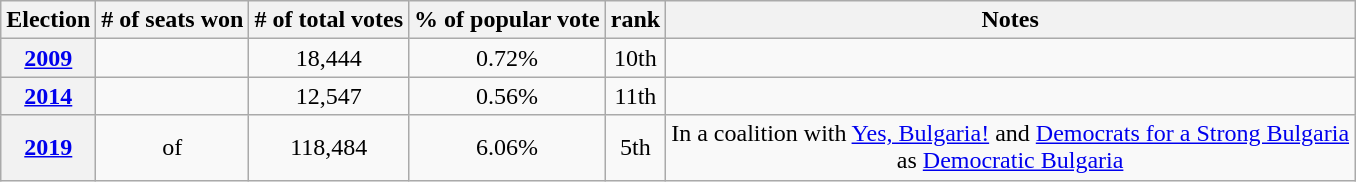<table class="wikitable" style="text-align:center">
<tr>
<th>Election</th>
<th># of seats won</th>
<th># of total votes</th>
<th>% of popular vote</th>
<th>rank</th>
<th>Notes</th>
</tr>
<tr>
<th><a href='#'>2009</a></th>
<td></td>
<td>18,444</td>
<td>0.72%</td>
<td>10th</td>
<td></td>
</tr>
<tr>
<th><a href='#'>2014</a></th>
<td></td>
<td>12,547</td>
<td>0.56%</td>
<td>11th</td>
<td></td>
</tr>
<tr>
<th><a href='#'>2019</a></th>
<td> of </td>
<td>118,484</td>
<td>6.06%</td>
<td>5th</td>
<td>In a coalition with <a href='#'>Yes, Bulgaria!</a> and <a href='#'>Democrats for a Strong Bulgaria</a><br> as <a href='#'>Democratic Bulgaria</a></td>
</tr>
</table>
